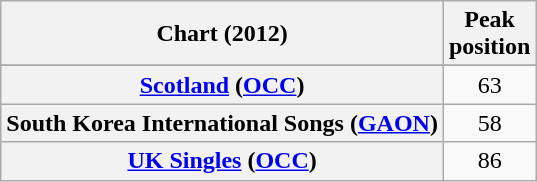<table class="wikitable sortable plainrowheaders" style="text-align:center">
<tr>
<th scope="col">Chart (2012)</th>
<th scope="col">Peak<br>position</th>
</tr>
<tr>
</tr>
<tr>
</tr>
<tr>
<th scope="row"><a href='#'>Scotland</a> (<a href='#'>OCC</a>)</th>
<td>63</td>
</tr>
<tr>
<th scope="row">South Korea International Songs (<a href='#'>GAON</a>)</th>
<td>58</td>
</tr>
<tr>
<th scope="row"><a href='#'>UK Singles</a> (<a href='#'>OCC</a>)</th>
<td>86</td>
</tr>
</table>
